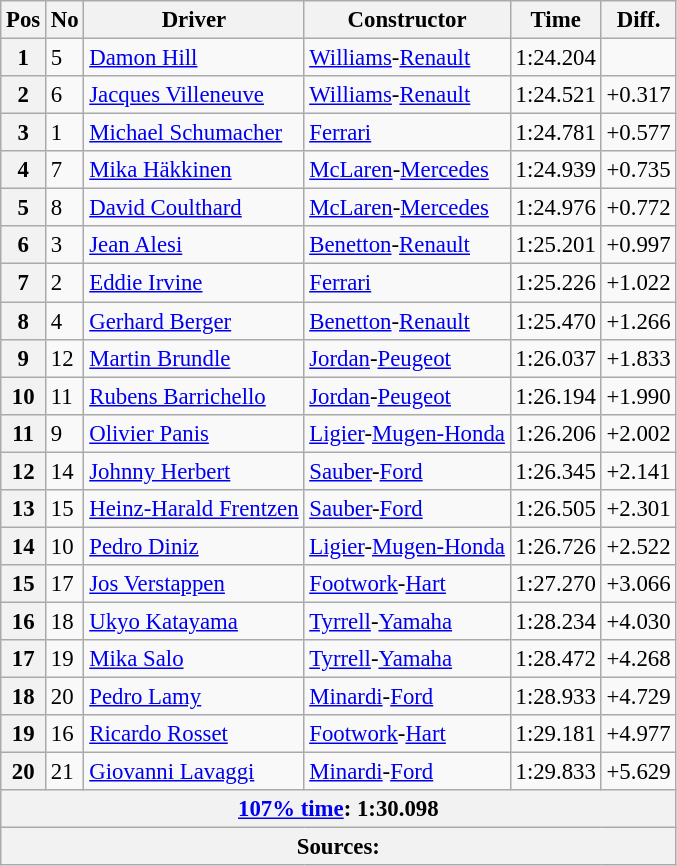<table class="wikitable sortable" style="font-size: 95%;">
<tr>
<th>Pos</th>
<th>No</th>
<th>Driver</th>
<th>Constructor</th>
<th>Time</th>
<th>Diff.</th>
</tr>
<tr>
<th>1</th>
<td>5</td>
<td> <a href='#'>Damon Hill</a></td>
<td><a href='#'>Williams</a>-<a href='#'>Renault</a></td>
<td>1:24.204</td>
<td></td>
</tr>
<tr>
<th>2</th>
<td>6</td>
<td> <a href='#'>Jacques Villeneuve</a></td>
<td><a href='#'>Williams</a>-<a href='#'>Renault</a></td>
<td>1:24.521</td>
<td>+0.317</td>
</tr>
<tr>
<th>3</th>
<td>1</td>
<td> <a href='#'>Michael Schumacher</a></td>
<td><a href='#'>Ferrari</a></td>
<td>1:24.781</td>
<td>+0.577</td>
</tr>
<tr>
<th>4</th>
<td>7</td>
<td> <a href='#'>Mika Häkkinen</a></td>
<td><a href='#'>McLaren</a>-<a href='#'>Mercedes</a></td>
<td>1:24.939</td>
<td>+0.735</td>
</tr>
<tr>
<th>5</th>
<td>8</td>
<td> <a href='#'>David Coulthard</a></td>
<td><a href='#'>McLaren</a>-<a href='#'>Mercedes</a></td>
<td>1:24.976</td>
<td>+0.772</td>
</tr>
<tr>
<th>6</th>
<td>3</td>
<td> <a href='#'>Jean Alesi</a></td>
<td><a href='#'>Benetton</a>-<a href='#'>Renault</a></td>
<td>1:25.201</td>
<td>+0.997</td>
</tr>
<tr>
<th>7</th>
<td>2</td>
<td> <a href='#'>Eddie Irvine</a></td>
<td><a href='#'>Ferrari</a></td>
<td>1:25.226</td>
<td>+1.022</td>
</tr>
<tr>
<th>8</th>
<td>4</td>
<td> <a href='#'>Gerhard Berger</a></td>
<td><a href='#'>Benetton</a>-<a href='#'>Renault</a></td>
<td>1:25.470</td>
<td>+1.266</td>
</tr>
<tr>
<th>9</th>
<td>12</td>
<td> <a href='#'>Martin Brundle</a></td>
<td><a href='#'>Jordan</a>-<a href='#'>Peugeot</a></td>
<td>1:26.037</td>
<td>+1.833</td>
</tr>
<tr>
<th>10</th>
<td>11</td>
<td> <a href='#'>Rubens Barrichello</a></td>
<td><a href='#'>Jordan</a>-<a href='#'>Peugeot</a></td>
<td>1:26.194</td>
<td>+1.990</td>
</tr>
<tr>
<th>11</th>
<td>9</td>
<td> <a href='#'>Olivier Panis</a></td>
<td><a href='#'>Ligier</a>-<a href='#'>Mugen-Honda</a></td>
<td>1:26.206</td>
<td>+2.002</td>
</tr>
<tr>
<th>12</th>
<td>14</td>
<td> <a href='#'>Johnny Herbert</a></td>
<td><a href='#'>Sauber</a>-<a href='#'>Ford</a></td>
<td>1:26.345</td>
<td>+2.141</td>
</tr>
<tr>
<th>13</th>
<td>15</td>
<td> <a href='#'>Heinz-Harald Frentzen</a></td>
<td><a href='#'>Sauber</a>-<a href='#'>Ford</a></td>
<td>1:26.505</td>
<td>+2.301</td>
</tr>
<tr>
<th>14</th>
<td>10</td>
<td> <a href='#'>Pedro Diniz</a></td>
<td><a href='#'>Ligier</a>-<a href='#'>Mugen-Honda</a></td>
<td>1:26.726</td>
<td>+2.522</td>
</tr>
<tr>
<th>15</th>
<td>17</td>
<td> <a href='#'>Jos Verstappen</a></td>
<td><a href='#'>Footwork</a>-<a href='#'>Hart</a></td>
<td>1:27.270</td>
<td>+3.066</td>
</tr>
<tr>
<th>16</th>
<td>18</td>
<td> <a href='#'>Ukyo Katayama</a></td>
<td><a href='#'>Tyrrell</a>-<a href='#'>Yamaha</a></td>
<td>1:28.234</td>
<td>+4.030</td>
</tr>
<tr>
<th>17</th>
<td>19</td>
<td> <a href='#'>Mika Salo</a></td>
<td><a href='#'>Tyrrell</a>-<a href='#'>Yamaha</a></td>
<td>1:28.472</td>
<td>+4.268</td>
</tr>
<tr>
<th>18</th>
<td>20</td>
<td> <a href='#'>Pedro Lamy</a></td>
<td><a href='#'>Minardi</a>-<a href='#'>Ford</a></td>
<td>1:28.933</td>
<td>+4.729</td>
</tr>
<tr>
<th>19</th>
<td>16</td>
<td> <a href='#'>Ricardo Rosset</a></td>
<td><a href='#'>Footwork</a>-<a href='#'>Hart</a></td>
<td>1:29.181</td>
<td>+4.977</td>
</tr>
<tr>
<th>20</th>
<td>21</td>
<td> <a href='#'>Giovanni Lavaggi</a></td>
<td><a href='#'>Minardi</a>-<a href='#'>Ford</a></td>
<td>1:29.833</td>
<td>+5.629</td>
</tr>
<tr>
<th colspan=8><a href='#'>107% time</a>: 1:30.098</th>
</tr>
<tr>
<th colspan="6">Sources:</th>
</tr>
</table>
